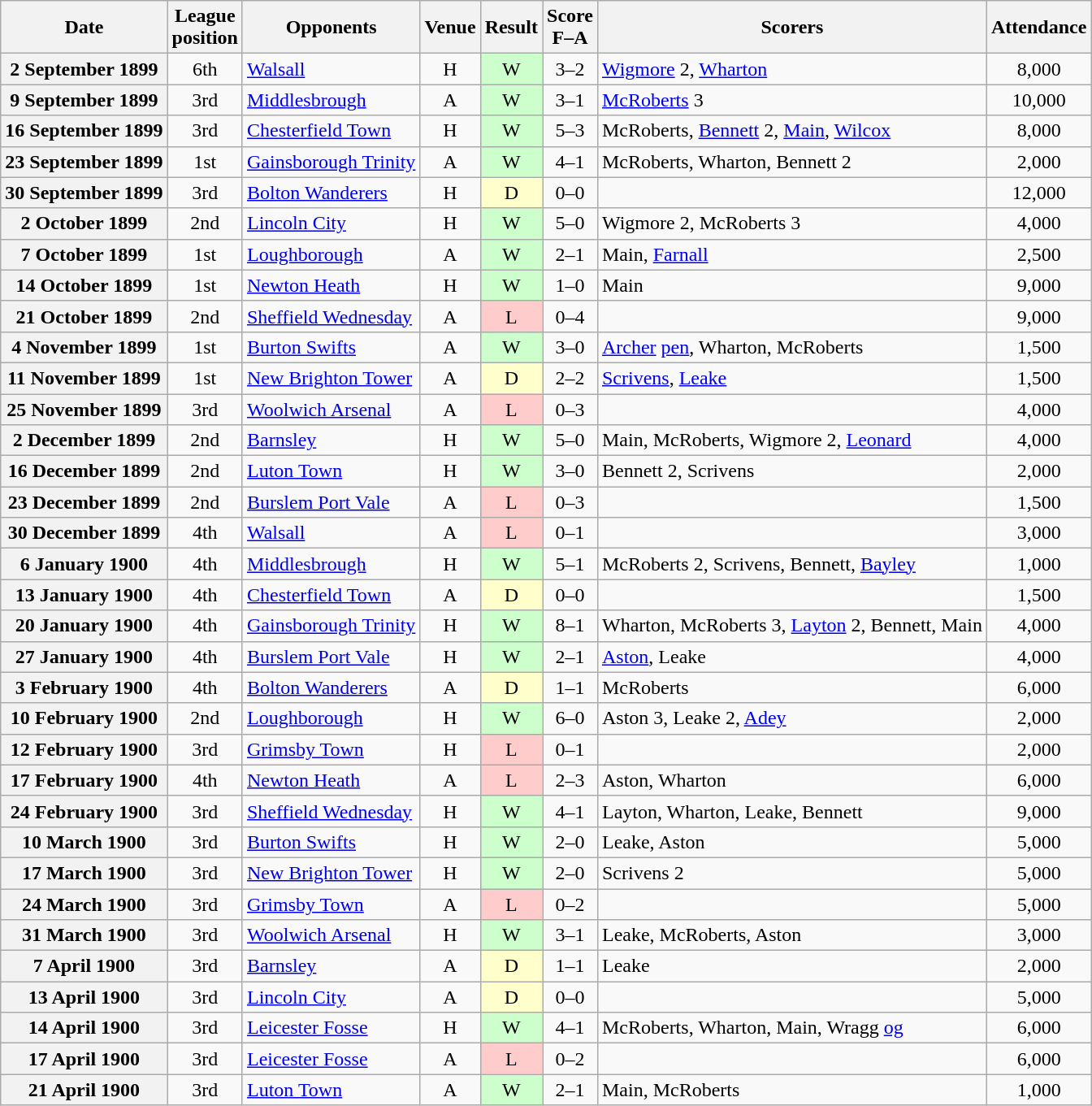<table class="wikitable plainrowheaders sortable" style=text-align:center>
<tr>
<th scope=col>Date</th>
<th scope=col data-sort-type=number>League<br>position</th>
<th scope=col>Opponents</th>
<th scope=col>Venue</th>
<th scope=col>Result</th>
<th scope=col>Score<br>F–A</th>
<th scope=col class="unsortable">Scorers</th>
<th scope=col>Attendance</th>
</tr>
<tr>
<th scope=row>2 September 1899</th>
<td>6th</td>
<td style=text-align:left><a href='#'>Walsall</a></td>
<td>H</td>
<td style=background:#cfc>W</td>
<td>3–2</td>
<td style=text-align:left><a href='#'>Wigmore</a> 2, <a href='#'>Wharton</a></td>
<td>8,000</td>
</tr>
<tr>
<th scope=row>9 September 1899</th>
<td>3rd</td>
<td style=text-align:left><a href='#'>Middlesbrough</a></td>
<td>A</td>
<td style=background:#cfc>W</td>
<td>3–1</td>
<td style=text-align:left><a href='#'>McRoberts</a> 3</td>
<td>10,000</td>
</tr>
<tr>
<th scope=row>16 September 1899</th>
<td>3rd</td>
<td style=text-align:left><a href='#'>Chesterfield Town</a></td>
<td>H</td>
<td style=background:#cfc>W</td>
<td>5–3</td>
<td style=text-align:left>McRoberts, <a href='#'>Bennett</a> 2, <a href='#'>Main</a>, <a href='#'>Wilcox</a></td>
<td>8,000</td>
</tr>
<tr>
<th scope=row>23 September 1899</th>
<td>1st</td>
<td style=text-align:left><a href='#'>Gainsborough Trinity</a></td>
<td>A</td>
<td style=background:#cfc>W</td>
<td>4–1</td>
<td style=text-align:left>McRoberts, Wharton, Bennett 2</td>
<td>2,000</td>
</tr>
<tr>
<th scope=row>30 September 1899</th>
<td>3rd</td>
<td style=text-align:left><a href='#'>Bolton Wanderers</a></td>
<td>H</td>
<td style=background:#ffc>D</td>
<td>0–0</td>
<td></td>
<td>12,000</td>
</tr>
<tr>
<th scope=row>2 October 1899</th>
<td>2nd</td>
<td style=text-align:left><a href='#'>Lincoln City</a></td>
<td>H</td>
<td style=background:#cfc>W</td>
<td>5–0</td>
<td style=text-align:left>Wigmore 2, McRoberts 3</td>
<td>4,000</td>
</tr>
<tr>
<th scope=row>7 October 1899</th>
<td>1st</td>
<td style=text-align:left><a href='#'>Loughborough</a></td>
<td>A</td>
<td style=background:#cfc>W</td>
<td>2–1</td>
<td style=text-align:left>Main, <a href='#'>Farnall</a></td>
<td>2,500</td>
</tr>
<tr>
<th scope=row>14 October 1899</th>
<td>1st</td>
<td style=text-align:left><a href='#'>Newton Heath</a></td>
<td>H</td>
<td style=background:#cfc>W</td>
<td>1–0</td>
<td style=text-align:left>Main</td>
<td>9,000</td>
</tr>
<tr>
<th scope=row>21 October 1899</th>
<td>2nd</td>
<td style=text-align:left><a href='#'>Sheffield Wednesday</a></td>
<td>A</td>
<td style=background:#fcc>L</td>
<td>0–4</td>
<td></td>
<td>9,000</td>
</tr>
<tr>
<th scope=row>4 November 1899</th>
<td>1st</td>
<td style=text-align:left><a href='#'>Burton Swifts</a></td>
<td>A</td>
<td style=background:#cfc>W</td>
<td>3–0</td>
<td style=text-align:left><a href='#'>Archer</a> <a href='#'>pen</a>, Wharton, McRoberts</td>
<td>1,500</td>
</tr>
<tr>
<th scope=row>11 November 1899</th>
<td>1st</td>
<td style=text-align:left><a href='#'>New Brighton Tower</a></td>
<td>A</td>
<td style=background:#ffc>D</td>
<td>2–2</td>
<td style=text-align:left><a href='#'>Scrivens</a>, <a href='#'>Leake</a></td>
<td>1,500</td>
</tr>
<tr>
<th scope=row>25 November 1899</th>
<td>3rd</td>
<td style=text-align:left><a href='#'>Woolwich Arsenal</a></td>
<td>A</td>
<td style=background:#fcc>L</td>
<td>0–3</td>
<td></td>
<td>4,000</td>
</tr>
<tr>
<th scope=row>2 December 1899</th>
<td>2nd</td>
<td style=text-align:left><a href='#'>Barnsley</a></td>
<td>H</td>
<td style=background:#cfc>W</td>
<td>5–0</td>
<td style=text-align:left>Main, McRoberts, Wigmore 2, <a href='#'>Leonard</a></td>
<td>4,000</td>
</tr>
<tr>
<th scope=row>16 December 1899</th>
<td>2nd</td>
<td style=text-align:left><a href='#'>Luton Town</a></td>
<td>H</td>
<td style=background:#cfc>W</td>
<td>3–0</td>
<td style=text-align:left>Bennett 2, Scrivens</td>
<td>2,000</td>
</tr>
<tr>
<th scope=row>23 December 1899</th>
<td>2nd</td>
<td style=text-align:left><a href='#'>Burslem Port Vale</a></td>
<td>A</td>
<td style=background:#fcc>L</td>
<td>0–3</td>
<td></td>
<td>1,500</td>
</tr>
<tr>
<th scope=row>30 December 1899</th>
<td>4th</td>
<td style=text-align:left><a href='#'>Walsall</a></td>
<td>A</td>
<td style=background:#fcc>L</td>
<td>0–1</td>
<td></td>
<td>3,000</td>
</tr>
<tr>
<th scope=row>6 January 1900</th>
<td>4th</td>
<td style=text-align:left><a href='#'>Middlesbrough</a></td>
<td>H</td>
<td style=background:#cfc>W</td>
<td>5–1</td>
<td style=text-align:left>McRoberts 2, Scrivens, Bennett, <a href='#'>Bayley</a></td>
<td>1,000</td>
</tr>
<tr>
<th scope=row>13 January 1900</th>
<td>4th</td>
<td style=text-align:left><a href='#'>Chesterfield Town</a></td>
<td>A</td>
<td style=background:#ffc>D</td>
<td>0–0</td>
<td></td>
<td>1,500</td>
</tr>
<tr>
<th scope=row>20 January 1900</th>
<td>4th</td>
<td style=text-align:left><a href='#'>Gainsborough Trinity</a></td>
<td>H</td>
<td style=background:#cfc>W</td>
<td>8–1</td>
<td style=text-align:left>Wharton, McRoberts 3, <a href='#'>Layton</a> 2, Bennett, Main</td>
<td>4,000</td>
</tr>
<tr>
<th scope=row>27 January 1900</th>
<td>4th</td>
<td style=text-align:left><a href='#'>Burslem Port Vale</a></td>
<td>H</td>
<td style=background:#cfc>W</td>
<td>2–1</td>
<td style=text-align:left><a href='#'>Aston</a>, Leake</td>
<td>4,000</td>
</tr>
<tr>
<th scope=row>3 February 1900</th>
<td>4th</td>
<td style=text-align:left><a href='#'>Bolton Wanderers</a></td>
<td>A</td>
<td style=background:#ffc>D</td>
<td>1–1</td>
<td style=text-align:left>McRoberts</td>
<td>6,000</td>
</tr>
<tr>
<th scope=row>10 February 1900</th>
<td>2nd</td>
<td style=text-align:left><a href='#'>Loughborough</a></td>
<td>H</td>
<td style=background:#cfc>W</td>
<td>6–0</td>
<td style=text-align:left>Aston 3, Leake 2, <a href='#'>Adey</a></td>
<td>2,000</td>
</tr>
<tr>
<th scope=row>12 February 1900</th>
<td>3rd</td>
<td style=text-align:left><a href='#'>Grimsby Town</a></td>
<td>H</td>
<td style=background:#fcc>L</td>
<td>0–1</td>
<td></td>
<td>2,000</td>
</tr>
<tr>
<th scope=row>17 February 1900</th>
<td>4th</td>
<td style=text-align:left><a href='#'>Newton Heath</a></td>
<td>A</td>
<td style=background:#fcc>L</td>
<td>2–3</td>
<td style=text-align:left>Aston, Wharton</td>
<td>6,000</td>
</tr>
<tr>
<th scope=row>24 February 1900</th>
<td>3rd</td>
<td style=text-align:left><a href='#'>Sheffield Wednesday</a></td>
<td>H</td>
<td style=background:#cfc>W</td>
<td>4–1</td>
<td style=text-align:left>Layton, Wharton, Leake, Bennett</td>
<td>9,000</td>
</tr>
<tr>
<th scope=row>10 March 1900</th>
<td>3rd</td>
<td style=text-align:left><a href='#'>Burton Swifts</a></td>
<td>H</td>
<td style=background:#cfc>W</td>
<td>2–0</td>
<td style=text-align:left>Leake, Aston</td>
<td>5,000</td>
</tr>
<tr>
<th scope=row>17 March 1900</th>
<td>3rd</td>
<td style=text-align:left><a href='#'>New Brighton Tower</a></td>
<td>H</td>
<td style=background:#cfc>W</td>
<td>2–0</td>
<td style=text-align:left>Scrivens 2</td>
<td>5,000</td>
</tr>
<tr>
<th scope=row>24 March 1900</th>
<td>3rd</td>
<td style=text-align:left><a href='#'>Grimsby Town</a></td>
<td>A</td>
<td style=background:#fcc>L</td>
<td>0–2</td>
<td></td>
<td>5,000</td>
</tr>
<tr>
<th scope=row>31 March 1900</th>
<td>3rd</td>
<td style=text-align:left><a href='#'>Woolwich Arsenal</a></td>
<td>H</td>
<td style=background:#cfc>W</td>
<td>3–1</td>
<td style=text-align:left>Leake, McRoberts, Aston</td>
<td>3,000</td>
</tr>
<tr>
<th scope=row>7 April 1900</th>
<td>3rd</td>
<td style=text-align:left><a href='#'>Barnsley</a></td>
<td>A</td>
<td style=background:#ffc>D</td>
<td>1–1</td>
<td style=text-align:left>Leake</td>
<td>2,000</td>
</tr>
<tr>
<th scope=row>13 April 1900</th>
<td>3rd</td>
<td style=text-align:left><a href='#'>Lincoln City</a></td>
<td>A</td>
<td style=background:#ffc>D</td>
<td>0–0</td>
<td></td>
<td>5,000</td>
</tr>
<tr>
<th scope=row>14 April 1900</th>
<td>3rd</td>
<td style=text-align:left><a href='#'>Leicester Fosse</a></td>
<td>H</td>
<td style=background:#cfc>W</td>
<td>4–1</td>
<td style=text-align:left>McRoberts, Wharton, Main, Wragg <a href='#'>og</a></td>
<td>6,000</td>
</tr>
<tr>
<th scope=row>17 April 1900</th>
<td>3rd</td>
<td style=text-align:left><a href='#'>Leicester Fosse</a></td>
<td>A</td>
<td style=background:#fcc>L</td>
<td>0–2</td>
<td></td>
<td>6,000</td>
</tr>
<tr>
<th scope=row>21 April 1900</th>
<td>3rd</td>
<td style=text-align:left><a href='#'>Luton Town</a></td>
<td>A</td>
<td style=background:#cfc>W</td>
<td>2–1</td>
<td style=text-align:left>Main, McRoberts</td>
<td>1,000</td>
</tr>
</table>
